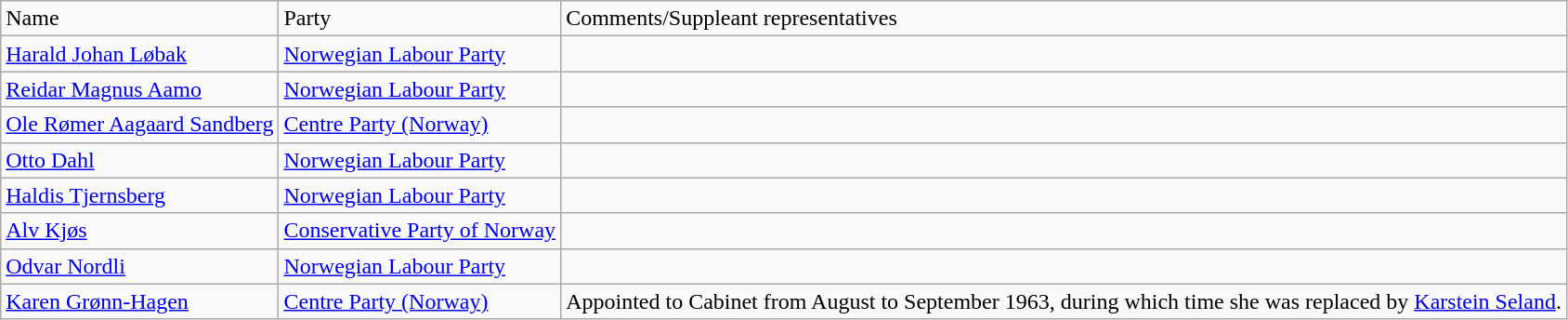<table class="wikitable">
<tr>
<td>Name</td>
<td>Party</td>
<td>Comments/Suppleant representatives</td>
</tr>
<tr>
<td><a href='#'>Harald Johan Løbak</a></td>
<td><a href='#'>Norwegian Labour Party</a></td>
<td></td>
</tr>
<tr>
<td><a href='#'>Reidar Magnus Aamo</a></td>
<td><a href='#'>Norwegian Labour Party</a></td>
<td></td>
</tr>
<tr>
<td><a href='#'>Ole Rømer Aagaard Sandberg</a></td>
<td><a href='#'>Centre Party (Norway)</a></td>
<td></td>
</tr>
<tr>
<td><a href='#'>Otto Dahl</a></td>
<td><a href='#'>Norwegian Labour Party</a></td>
<td></td>
</tr>
<tr>
<td><a href='#'>Haldis Tjernsberg</a></td>
<td><a href='#'>Norwegian Labour Party</a></td>
<td></td>
</tr>
<tr>
<td><a href='#'>Alv Kjøs</a></td>
<td><a href='#'>Conservative Party of Norway</a></td>
<td></td>
</tr>
<tr>
<td><a href='#'>Odvar Nordli</a></td>
<td><a href='#'>Norwegian Labour Party</a></td>
<td></td>
</tr>
<tr>
<td><a href='#'>Karen Grønn-Hagen</a></td>
<td><a href='#'>Centre Party (Norway)</a></td>
<td>Appointed to Cabinet from August to September 1963, during which time she was replaced by <a href='#'>Karstein Seland</a>.</td>
</tr>
</table>
